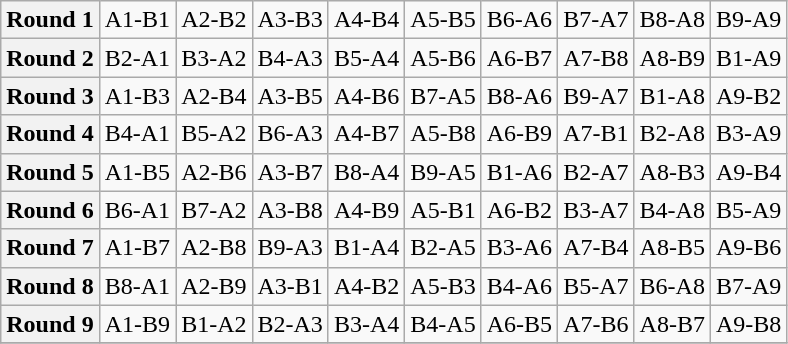<table class="wikitable">
<tr>
<th scope="row">Round 1</th>
<td>A1-B1</td>
<td>A2-B2</td>
<td>A3-B3</td>
<td>A4-B4</td>
<td>A5-B5</td>
<td>B6-A6</td>
<td>B7-A7</td>
<td>B8-A8</td>
<td>B9-A9</td>
</tr>
<tr>
<th scope="row">Round 2</th>
<td>B2-A1</td>
<td>B3-A2</td>
<td>B4-A3</td>
<td>B5-A4</td>
<td>A5-B6</td>
<td>A6-B7</td>
<td>A7-B8</td>
<td>A8-B9</td>
<td>B1-A9</td>
</tr>
<tr>
<th scope="row">Round 3</th>
<td>A1-B3</td>
<td>A2-B4</td>
<td>A3-B5</td>
<td>A4-B6</td>
<td>B7-A5</td>
<td>B8-A6</td>
<td>B9-A7</td>
<td>B1-A8</td>
<td>A9-B2</td>
</tr>
<tr>
<th scope="row">Round 4</th>
<td>B4-A1</td>
<td>B5-A2</td>
<td>B6-A3</td>
<td>A4-B7</td>
<td>A5-B8</td>
<td>A6-B9</td>
<td>A7-B1</td>
<td>B2-A8</td>
<td>B3-A9</td>
</tr>
<tr>
<th scope="row">Round 5</th>
<td>A1-B5</td>
<td>A2-B6</td>
<td>A3-B7</td>
<td>B8-A4</td>
<td>B9-A5</td>
<td>B1-A6</td>
<td>B2-A7</td>
<td>A8-B3</td>
<td>A9-B4</td>
</tr>
<tr>
<th scope="row">Round 6</th>
<td>B6-A1</td>
<td>B7-A2</td>
<td>A3-B8</td>
<td>A4-B9</td>
<td>A5-B1</td>
<td>A6-B2</td>
<td>B3-A7</td>
<td>B4-A8</td>
<td>B5-A9</td>
</tr>
<tr>
<th scope="row">Round 7</th>
<td>A1-B7</td>
<td>A2-B8</td>
<td>B9-A3</td>
<td>B1-A4</td>
<td>B2-A5</td>
<td>B3-A6</td>
<td>A7-B4</td>
<td>A8-B5</td>
<td>A9-B6</td>
</tr>
<tr>
<th scope="row">Round 8</th>
<td>B8-A1</td>
<td>A2-B9</td>
<td>A3-B1</td>
<td>A4-B2</td>
<td>A5-B3</td>
<td>B4-A6</td>
<td>B5-A7</td>
<td>B6-A8</td>
<td>B7-A9</td>
</tr>
<tr>
<th scope="row">Round 9</th>
<td>A1-B9</td>
<td>B1-A2</td>
<td>B2-A3</td>
<td>B3-A4</td>
<td>B4-A5</td>
<td>A6-B5</td>
<td>A7-B6</td>
<td>A8-B7</td>
<td>A9-B8</td>
</tr>
<tr>
</tr>
</table>
